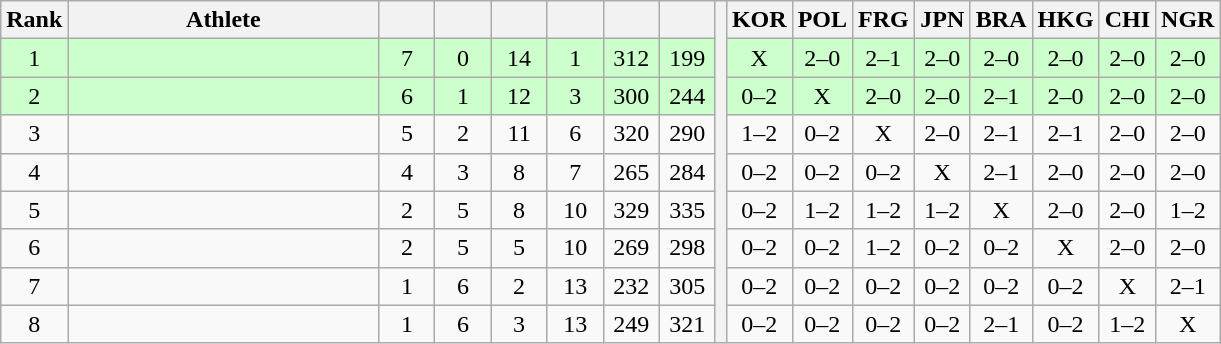<table class="wikitable" style="text-align:center">
<tr>
<th>Rank</th>
<th width=200>Athlete</th>
<th width=30></th>
<th width=30></th>
<th width=30></th>
<th width=30></th>
<th width=30></th>
<th width=30></th>
<th rowspan=9></th>
<th width=30>KOR</th>
<th width=30>POL</th>
<th width=30>FRG</th>
<th width=30>JPN</th>
<th width=30>BRA</th>
<th width=30>HKG</th>
<th width=30>CHI</th>
<th width=30>NGR</th>
</tr>
<tr style="background-color:#ccffcc;">
<td>1</td>
<td align=left></td>
<td>7</td>
<td>0</td>
<td>14</td>
<td>1</td>
<td>312</td>
<td>199</td>
<td>X</td>
<td>2–0</td>
<td>2–1</td>
<td>2–0</td>
<td>2–0</td>
<td>2–0</td>
<td>2–0</td>
<td>2–0</td>
</tr>
<tr style="background-color:#ccffcc;">
<td>2</td>
<td align=left></td>
<td>6</td>
<td>1</td>
<td>12</td>
<td>3</td>
<td>300</td>
<td>244</td>
<td>0–2</td>
<td>X</td>
<td>2–0</td>
<td>2–0</td>
<td>2–1</td>
<td>2–0</td>
<td>2–0</td>
<td>2–0</td>
</tr>
<tr>
<td>3</td>
<td align=left></td>
<td>5</td>
<td>2</td>
<td>11</td>
<td>6</td>
<td>320</td>
<td>290</td>
<td>1–2</td>
<td>0–2</td>
<td>X</td>
<td>2–0</td>
<td>2–1</td>
<td>2–1</td>
<td>2–0</td>
<td>2–0</td>
</tr>
<tr>
<td>4</td>
<td align=left></td>
<td>4</td>
<td>3</td>
<td>8</td>
<td>7</td>
<td>265</td>
<td>284</td>
<td>0–2</td>
<td>0–2</td>
<td>0–2</td>
<td>X</td>
<td>2–1</td>
<td>2–0</td>
<td>2–0</td>
<td>2–0</td>
</tr>
<tr>
<td>5</td>
<td align=left></td>
<td>2</td>
<td>5</td>
<td>8</td>
<td>10</td>
<td>329</td>
<td>335</td>
<td>0–2</td>
<td>1–2</td>
<td>1–2</td>
<td>1–2</td>
<td>X</td>
<td>2–0</td>
<td>2–0</td>
<td>1–2</td>
</tr>
<tr>
<td>6</td>
<td align=left></td>
<td>2</td>
<td>5</td>
<td>5</td>
<td>10</td>
<td>269</td>
<td>298</td>
<td>0–2</td>
<td>0–2</td>
<td>1–2</td>
<td>0–2</td>
<td>0–2</td>
<td>X</td>
<td>2–0</td>
<td>2–0</td>
</tr>
<tr>
<td>7</td>
<td align=left></td>
<td>1</td>
<td>6</td>
<td>2</td>
<td>13</td>
<td>232</td>
<td>305</td>
<td>0–2</td>
<td>0–2</td>
<td>0–2</td>
<td>0–2</td>
<td>0–2</td>
<td>0–2</td>
<td>X</td>
<td>2–1</td>
</tr>
<tr>
<td>8</td>
<td align=left></td>
<td>1</td>
<td>6</td>
<td>3</td>
<td>13</td>
<td>249</td>
<td>321</td>
<td>0–2</td>
<td>0–2</td>
<td>0–2</td>
<td>0–2</td>
<td>2–1</td>
<td>0–2</td>
<td>1–2</td>
<td>X</td>
</tr>
</table>
